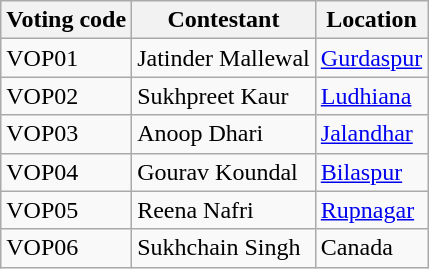<table class="wikitable">
<tr>
<th>Voting code</th>
<th>Contestant</th>
<th>Location</th>
</tr>
<tr>
<td>VOP01</td>
<td>Jatinder Mallewal</td>
<td><a href='#'>Gurdaspur</a></td>
</tr>
<tr>
<td>VOP02</td>
<td>Sukhpreet Kaur</td>
<td><a href='#'>Ludhiana</a></td>
</tr>
<tr>
<td>VOP03</td>
<td>Anoop Dhari</td>
<td><a href='#'>Jalandhar</a></td>
</tr>
<tr>
<td>VOP04</td>
<td>Gourav Koundal</td>
<td><a href='#'>Bilaspur</a></td>
</tr>
<tr>
<td>VOP05</td>
<td>Reena Nafri</td>
<td><a href='#'>Rupnagar</a></td>
</tr>
<tr>
<td>VOP06</td>
<td>Sukhchain Singh</td>
<td>Canada</td>
</tr>
</table>
